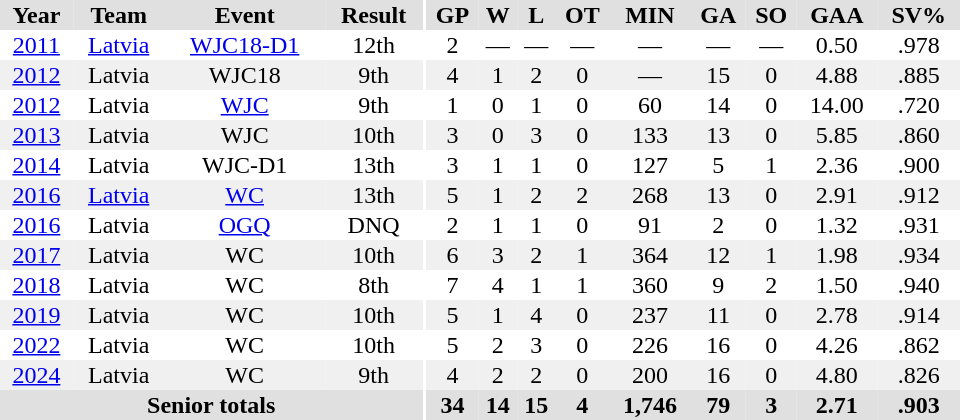<table border="0" cellpadding="1" cellspacing="0" ID="Table3" style="text-align:center; width:40em">
<tr bgcolor="#e0e0e0">
<th>Year</th>
<th>Team</th>
<th>Event</th>
<th>Result</th>
<th rowspan="99" bgcolor="#fff"></th>
<th>GP</th>
<th>W</th>
<th>L</th>
<th>OT</th>
<th>MIN</th>
<th>GA</th>
<th>SO</th>
<th>GAA</th>
<th>SV%</th>
</tr>
<tr>
<td><a href='#'>2011</a></td>
<td><a href='#'>Latvia</a></td>
<td><a href='#'>WJC18-D1</a></td>
<td>12th</td>
<td>2</td>
<td>—</td>
<td>—</td>
<td>—</td>
<td>—</td>
<td>—</td>
<td>—</td>
<td>0.50</td>
<td>.978</td>
</tr>
<tr bgcolor="#f0f0f0">
<td><a href='#'>2012</a></td>
<td>Latvia</td>
<td>WJC18</td>
<td>9th</td>
<td>4</td>
<td>1</td>
<td>2</td>
<td>0</td>
<td>—</td>
<td>15</td>
<td>0</td>
<td>4.88</td>
<td>.885</td>
</tr>
<tr>
<td><a href='#'>2012</a></td>
<td>Latvia</td>
<td><a href='#'>WJC</a></td>
<td>9th</td>
<td>1</td>
<td>0</td>
<td>1</td>
<td>0</td>
<td>60</td>
<td>14</td>
<td>0</td>
<td>14.00</td>
<td>.720</td>
</tr>
<tr bgcolor="#f0f0f0">
<td><a href='#'>2013</a></td>
<td>Latvia</td>
<td>WJC</td>
<td>10th</td>
<td>3</td>
<td>0</td>
<td>3</td>
<td>0</td>
<td>133</td>
<td>13</td>
<td>0</td>
<td>5.85</td>
<td>.860</td>
</tr>
<tr>
<td><a href='#'>2014</a></td>
<td>Latvia</td>
<td>WJC-D1</td>
<td>13th</td>
<td>3</td>
<td>1</td>
<td>1</td>
<td>0</td>
<td>127</td>
<td>5</td>
<td>1</td>
<td>2.36</td>
<td>.900</td>
</tr>
<tr bgcolor="#f0f0f0">
<td><a href='#'>2016</a></td>
<td><a href='#'>Latvia</a></td>
<td><a href='#'>WC</a></td>
<td>13th</td>
<td>5</td>
<td>1</td>
<td>2</td>
<td>2</td>
<td>268</td>
<td>13</td>
<td>0</td>
<td>2.91</td>
<td>.912</td>
</tr>
<tr>
<td><a href='#'>2016</a></td>
<td>Latvia</td>
<td><a href='#'>OGQ</a></td>
<td>DNQ</td>
<td>2</td>
<td>1</td>
<td>1</td>
<td>0</td>
<td>91</td>
<td>2</td>
<td>0</td>
<td>1.32</td>
<td>.931</td>
</tr>
<tr bgcolor="#f0f0f0">
<td><a href='#'>2017</a></td>
<td>Latvia</td>
<td>WC</td>
<td>10th</td>
<td>6</td>
<td>3</td>
<td>2</td>
<td>1</td>
<td>364</td>
<td>12</td>
<td>1</td>
<td>1.98</td>
<td>.934</td>
</tr>
<tr>
<td><a href='#'>2018</a></td>
<td>Latvia</td>
<td>WC</td>
<td>8th</td>
<td>7</td>
<td>4</td>
<td>1</td>
<td>1</td>
<td>360</td>
<td>9</td>
<td>2</td>
<td>1.50</td>
<td>.940</td>
</tr>
<tr bgcolor="#f0f0f0">
<td><a href='#'>2019</a></td>
<td>Latvia</td>
<td>WC</td>
<td>10th</td>
<td>5</td>
<td>1</td>
<td>4</td>
<td>0</td>
<td>237</td>
<td>11</td>
<td>0</td>
<td>2.78</td>
<td>.914</td>
</tr>
<tr>
<td><a href='#'>2022</a></td>
<td>Latvia</td>
<td>WC</td>
<td>10th</td>
<td>5</td>
<td>2</td>
<td>3</td>
<td>0</td>
<td>226</td>
<td>16</td>
<td>0</td>
<td>4.26</td>
<td>.862</td>
</tr>
<tr bgcolor="#f0f0f0">
<td><a href='#'>2024</a></td>
<td>Latvia</td>
<td>WC</td>
<td>9th</td>
<td>4</td>
<td>2</td>
<td>2</td>
<td>0</td>
<td>200</td>
<td>16</td>
<td>0</td>
<td>4.80</td>
<td>.826</td>
</tr>
<tr bgcolor="#e0e0e0">
<th colspan="4">Senior totals</th>
<th>34</th>
<th>14</th>
<th>15</th>
<th>4</th>
<th>1,746</th>
<th>79</th>
<th>3</th>
<th>2.71</th>
<th>.903</th>
</tr>
</table>
